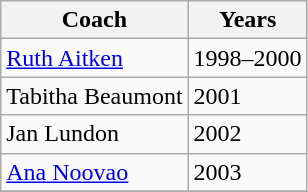<table class="wikitable collapsible">
<tr>
<th>Coach</th>
<th>Years</th>
</tr>
<tr>
<td><a href='#'>Ruth Aitken</a></td>
<td>1998–2000</td>
</tr>
<tr>
<td>Tabitha Beaumont</td>
<td>2001</td>
</tr>
<tr>
<td>Jan Lundon</td>
<td>2002</td>
</tr>
<tr>
<td><a href='#'>Ana Noovao</a></td>
<td>2003</td>
</tr>
<tr>
</tr>
</table>
